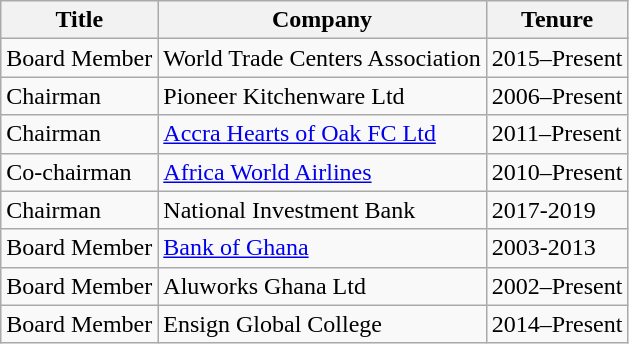<table class="wikitable">
<tr>
<th>Title</th>
<th>Company</th>
<th>Tenure</th>
</tr>
<tr>
<td>Board Member</td>
<td>World Trade Centers Association</td>
<td>2015–Present</td>
</tr>
<tr>
<td>Chairman</td>
<td>Pioneer Kitchenware Ltd</td>
<td>2006–Present</td>
</tr>
<tr>
<td>Chairman</td>
<td><a href='#'>Accra Hearts of Oak FC Ltd</a></td>
<td>2011–Present</td>
</tr>
<tr>
<td>Co-chairman</td>
<td><a href='#'>Africa World Airlines</a></td>
<td>2010–Present</td>
</tr>
<tr>
<td>Chairman</td>
<td>National Investment Bank</td>
<td>2017-2019</td>
</tr>
<tr>
<td>Board Member</td>
<td><a href='#'>Bank of Ghana</a></td>
<td>2003-2013</td>
</tr>
<tr>
<td>Board Member</td>
<td>Aluworks Ghana Ltd</td>
<td>2002–Present</td>
</tr>
<tr>
<td>Board Member</td>
<td>Ensign Global College</td>
<td>2014–Present</td>
</tr>
</table>
